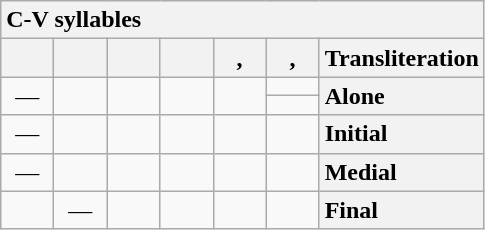<table class="wikitable" style="text-align: center; display: inline-table;">
<tr>
<th colspan="7" style="text-align: left">C-V syllables</th>
</tr>
<tr>
<th style="min-width: 1.75em"></th>
<th style="min-width: 1.75em"></th>
<th style="min-width: 1.75em"></th>
<th style="min-width: 1.75em"></th>
<th style="min-width: 1.75em">, </th>
<th style="min-width: 1.75em">, </th>
<th style="text-align: left">Transliteration</th>
</tr>
<tr>
<td rowspan="2">—</td>
<td rowspan="2"></td>
<td rowspan="2"></td>
<td rowspan="2"></td>
<td rowspan="2"></td>
<td>  </td>
<th rowspan="2" style="text-align: left">Alone</th>
</tr>
<tr>
<td>  </td>
</tr>
<tr>
<td>—</td>
<td></td>
<td></td>
<td></td>
<td></td>
<td></td>
<th style="text-align: left">Initial</th>
</tr>
<tr>
<td>—</td>
<td></td>
<td></td>
<td></td>
<td></td>
<td></td>
<th style="text-align: left">Medial</th>
</tr>
<tr>
<td> </td>
<td>—</td>
<td></td>
<td></td>
<td></td>
<td></td>
<th style="text-align: left">Final</th>
</tr>
</table>
